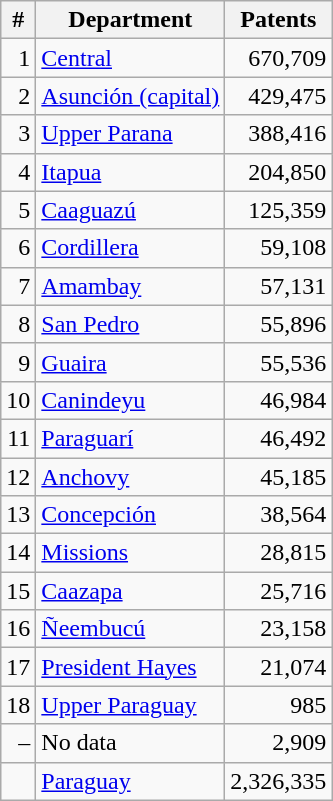<table class="wikitable">
<tr ---->
<th>#<br><th>Department</th>
<th><strong>Patents</strong></th>
</tr>
<tr ---->
<td align="right">1</td>
<td><a href='#'>Central</a></td>
<td align="right">670,709</td>
</tr>
<tr ---->
<td align="right">2</td>
<td><a href='#'>Asunción (capital)</a></td>
<td align="right">429,475</td>
</tr>
<tr ---->
<td align="right">3</td>
<td><a href='#'>Upper Parana</a></td>
<td align="right">388,416</td>
</tr>
<tr ---->
<td align="right">4</td>
<td><a href='#'>Itapua</a></td>
<td align="right">204,850</td>
</tr>
<tr ---->
<td align="right">5</td>
<td><a href='#'>Caaguazú</a></td>
<td align="right">125,359</td>
</tr>
<tr ---->
<td align="right">6</td>
<td><a href='#'>Cordillera</a></td>
<td align="right">59,108</td>
</tr>
<tr ---->
<td align="right">7</td>
<td><a href='#'>Amambay</a></td>
<td align="right">57,131</td>
</tr>
<tr ---->
<td align="right">8</td>
<td><a href='#'>San Pedro</a></td>
<td align="right">55,896</td>
</tr>
<tr ---->
<td align="right">9</td>
<td><a href='#'>Guaira</a></td>
<td align="right">55,536</td>
</tr>
<tr ---->
<td align="right">10</td>
<td><a href='#'>Canindeyu</a></td>
<td align="right">46,984</td>
</tr>
<tr ---->
<td align="right">11</td>
<td><a href='#'>Paraguarí</a></td>
<td align="right">46,492</td>
</tr>
<tr ---->
<td align="right">12</td>
<td><a href='#'>Anchovy</a></td>
<td align="right">45,185</td>
</tr>
<tr ---->
<td align="right">13</td>
<td><a href='#'>Concepción</a></td>
<td align="right">38,564</td>
</tr>
<tr ---->
<td align="right">14</td>
<td><a href='#'>Missions</a></td>
<td align="right">28,815</td>
</tr>
<tr ---->
<td align="right">15</td>
<td><a href='#'>Caazapa</a></td>
<td align="right">25,716</td>
</tr>
<tr ---->
<td align="right">16</td>
<td><a href='#'>Ñeembucú</a></td>
<td align="right">23,158</td>
</tr>
<tr ---->
<td align="right">17</td>
<td><a href='#'>President Hayes</a></td>
<td align="right">21,074</td>
</tr>
<tr ---->
<td align="right">18</td>
<td><a href='#'>Upper Paraguay</a></td>
<td align="right">985</td>
</tr>
<tr ---->
<td align="right">–</td>
<td>No data</td>
<td align="right">2,909</td>
</tr>
<tr ---->
<td></td>
<td><a href='#'>Paraguay</a></td>
<td align="right">2,326,335</td>
</tr>
</table>
